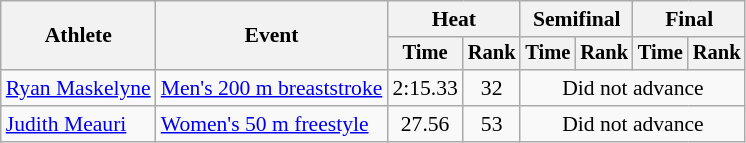<table class=wikitable style="font-size:90%">
<tr>
<th rowspan="2">Athlete</th>
<th rowspan="2">Event</th>
<th colspan="2">Heat</th>
<th colspan="2">Semifinal</th>
<th colspan="2">Final</th>
</tr>
<tr style="font-size:95%">
<th>Time</th>
<th>Rank</th>
<th>Time</th>
<th>Rank</th>
<th>Time</th>
<th>Rank</th>
</tr>
<tr align=center>
<td align=left><a href='#'>Ryan Maskelyne</a></td>
<td align=left><a href='#'>Men's 200 m breaststroke</a></td>
<td>2:15.33</td>
<td>32</td>
<td colspan="4">Did not advance</td>
</tr>
<tr align=center>
<td align=left><a href='#'>Judith Meauri</a></td>
<td align=left><a href='#'>Women's 50 m freestyle</a></td>
<td>27.56</td>
<td>53</td>
<td colspan="4">Did not advance</td>
</tr>
</table>
